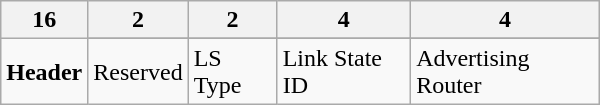<table class="wikitable  floatright mw-collapsible mw-collapsed" style="width: 400px;">
<tr>
<th>16</th>
<th>2</th>
<th>2</th>
<th>4</th>
<th>4</th>
</tr>
<tr>
<td rowspan="2" colspan="1"><strong>Header</strong></td>
</tr>
<tr>
<td>Reserved</td>
<td>LS Type</td>
<td>Link State ID</td>
<td>Advertising Router</td>
</tr>
</table>
